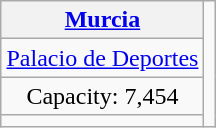<table class="wikitable" style="text-align:center;margin:1em auto;">
<tr>
<th><a href='#'>Murcia</a></th>
<td rowspan="4"></td>
</tr>
<tr>
<td><a href='#'>Palacio de Deportes</a></td>
</tr>
<tr>
<td>Capacity: 7,454</td>
</tr>
<tr>
<td></td>
</tr>
</table>
